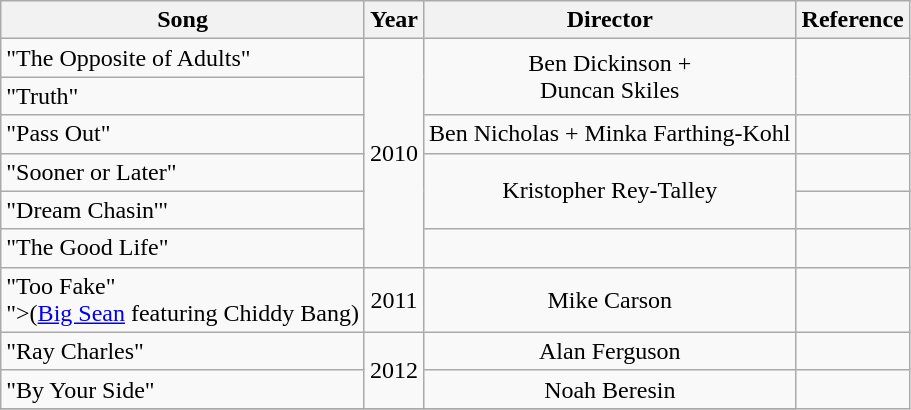<table class="wikitable plainrowheaders" style="text-align:center;" border="1">
<tr>
<th scope="col">Song</th>
<th scope="col">Year</th>
<th scope="col">Director</th>
<th scope="col">Reference</th>
</tr>
<tr>
<td align="left">"The Opposite of Adults"</td>
<td rowspan="6">2010</td>
<td rowspan="2">Ben Dickinson +<br>Duncan Skiles</td>
<td rowspan="2"></td>
</tr>
<tr>
<td align="left">"Truth"</td>
</tr>
<tr>
<td align="left">"Pass Out"</td>
<td>Ben Nicholas + Minka Farthing-Kohl</td>
<td></td>
</tr>
<tr>
<td align="left">"Sooner or Later"</td>
<td rowspan="2">Kristopher Rey-Talley</td>
<td></td>
</tr>
<tr>
<td align="left">"Dream Chasin'"</td>
<td></td>
</tr>
<tr>
<td align="left">"The Good Life"</td>
<td></td>
<td></td>
</tr>
<tr>
<td align="left">"Too Fake"<br><span>">(<a href='#'>Big Sean</a> featuring Chiddy Bang)</span></td>
<td>2011</td>
<td>Mike Carson</td>
<td></td>
</tr>
<tr>
<td align="left">"Ray Charles"</td>
<td rowspan="2">2012</td>
<td>Alan Ferguson</td>
<td></td>
</tr>
<tr>
<td align="left">"By Your Side"</td>
<td>Noah Beresin</td>
</tr>
<tr>
</tr>
</table>
